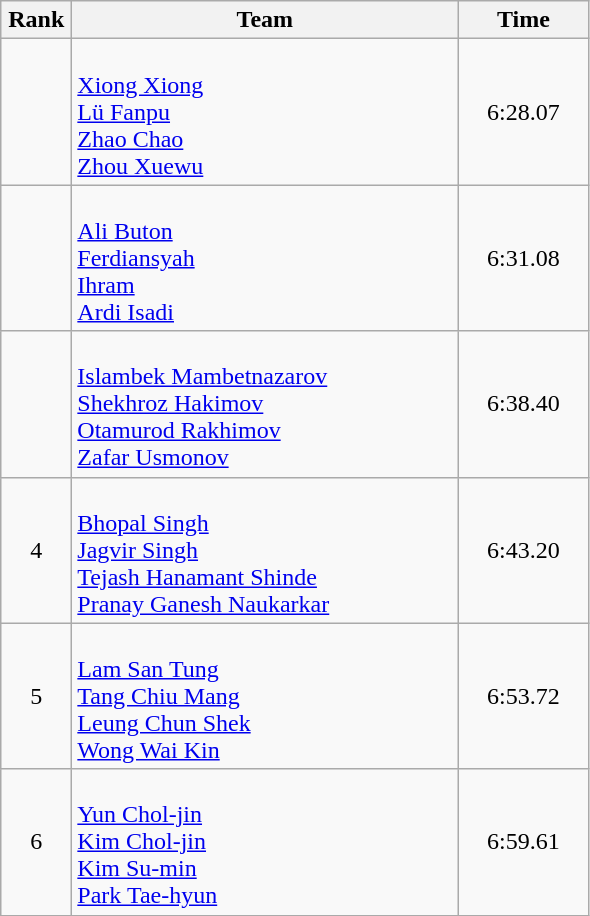<table class=wikitable style="text-align:center">
<tr>
<th width=40>Rank</th>
<th width=250>Team</th>
<th width=80>Time</th>
</tr>
<tr>
<td></td>
<td align=left><br><a href='#'>Xiong Xiong</a><br><a href='#'>Lü Fanpu</a><br><a href='#'>Zhao Chao</a><br><a href='#'>Zhou Xuewu</a></td>
<td>6:28.07</td>
</tr>
<tr>
<td></td>
<td align=left><br><a href='#'>Ali Buton</a><br><a href='#'>Ferdiansyah</a><br><a href='#'>Ihram</a><br><a href='#'>Ardi Isadi</a></td>
<td>6:31.08</td>
</tr>
<tr>
<td></td>
<td align=left><br><a href='#'>Islambek Mambetnazarov</a><br><a href='#'>Shekhroz Hakimov</a><br><a href='#'>Otamurod Rakhimov</a><br><a href='#'>Zafar Usmonov</a></td>
<td>6:38.40</td>
</tr>
<tr>
<td>4</td>
<td align=left><br><a href='#'>Bhopal Singh</a><br><a href='#'>Jagvir Singh</a><br><a href='#'>Tejash Hanamant Shinde</a><br><a href='#'>Pranay Ganesh Naukarkar</a></td>
<td>6:43.20</td>
</tr>
<tr>
<td>5</td>
<td align=left><br><a href='#'>Lam San Tung</a><br><a href='#'>Tang Chiu Mang</a><br><a href='#'>Leung Chun Shek</a><br><a href='#'>Wong Wai Kin</a></td>
<td>6:53.72</td>
</tr>
<tr>
<td>6</td>
<td align=left><br><a href='#'>Yun Chol-jin</a><br><a href='#'>Kim Chol-jin</a><br><a href='#'>Kim Su-min</a><br><a href='#'>Park Tae-hyun</a></td>
<td>6:59.61</td>
</tr>
</table>
